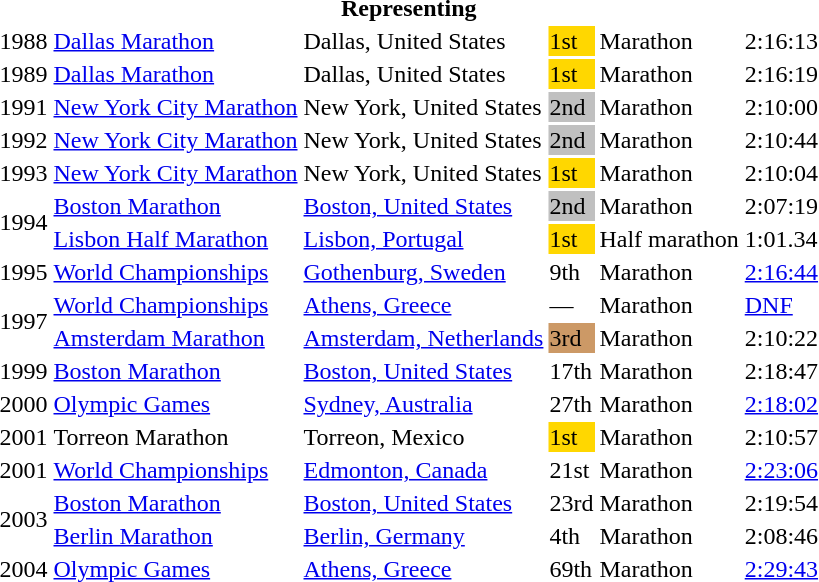<table>
<tr>
<th colspan="6">Representing </th>
</tr>
<tr>
<td>1988</td>
<td><a href='#'>Dallas Marathon</a></td>
<td>Dallas, United States</td>
<td bgcolor="gold">1st</td>
<td>Marathon</td>
<td>2:16:13</td>
</tr>
<tr>
<td>1989</td>
<td><a href='#'>Dallas Marathon</a></td>
<td>Dallas, United States</td>
<td bgcolor="gold">1st</td>
<td>Marathon</td>
<td>2:16:19</td>
</tr>
<tr>
<td>1991</td>
<td><a href='#'>New York City Marathon</a></td>
<td>New York, United States</td>
<td bgcolor="silver">2nd</td>
<td>Marathon</td>
<td>2:10:00</td>
</tr>
<tr>
<td>1992</td>
<td><a href='#'>New York City Marathon</a></td>
<td>New York, United States</td>
<td bgcolor="silver">2nd</td>
<td>Marathon</td>
<td>2:10:44</td>
</tr>
<tr>
<td>1993</td>
<td><a href='#'>New York City Marathon</a></td>
<td>New York, United States</td>
<td bgcolor="gold">1st</td>
<td>Marathon</td>
<td>2:10:04</td>
</tr>
<tr>
<td rowspan=2>1994</td>
<td><a href='#'>Boston Marathon</a></td>
<td><a href='#'>Boston, United States</a></td>
<td bgcolor="silver">2nd</td>
<td>Marathon</td>
<td>2:07:19</td>
</tr>
<tr>
<td><a href='#'>Lisbon Half Marathon</a></td>
<td><a href='#'>Lisbon, Portugal</a></td>
<td bgcolor=gold>1st</td>
<td>Half marathon</td>
<td>1:01.34</td>
</tr>
<tr>
<td>1995</td>
<td><a href='#'>World Championships</a></td>
<td><a href='#'>Gothenburg, Sweden</a></td>
<td>9th</td>
<td>Marathon</td>
<td><a href='#'>2:16:44</a></td>
</tr>
<tr>
<td rowspan=2>1997</td>
<td><a href='#'>World Championships</a></td>
<td><a href='#'>Athens, Greece</a></td>
<td>—</td>
<td>Marathon</td>
<td><a href='#'>DNF</a></td>
</tr>
<tr>
<td><a href='#'>Amsterdam Marathon</a></td>
<td><a href='#'>Amsterdam, Netherlands</a></td>
<td bgcolor="cc9966">3rd</td>
<td>Marathon</td>
<td>2:10:22</td>
</tr>
<tr>
<td>1999</td>
<td><a href='#'>Boston Marathon</a></td>
<td><a href='#'>Boston, United States</a></td>
<td>17th</td>
<td>Marathon</td>
<td>2:18:47</td>
</tr>
<tr>
<td>2000</td>
<td><a href='#'>Olympic Games</a></td>
<td><a href='#'>Sydney, Australia</a></td>
<td>27th</td>
<td>Marathon</td>
<td><a href='#'>2:18:02</a></td>
</tr>
<tr>
<td>2001</td>
<td>Torreon Marathon</td>
<td>Torreon, Mexico</td>
<td bgcolor="gold">1st</td>
<td>Marathon</td>
<td>2:10:57</td>
</tr>
<tr>
<td>2001</td>
<td><a href='#'>World Championships</a></td>
<td><a href='#'>Edmonton, Canada</a></td>
<td>21st</td>
<td>Marathon</td>
<td><a href='#'>2:23:06</a></td>
</tr>
<tr>
<td rowspan=2>2003</td>
<td><a href='#'>Boston Marathon</a></td>
<td><a href='#'>Boston, United States</a></td>
<td>23rd</td>
<td>Marathon</td>
<td>2:19:54</td>
</tr>
<tr>
<td><a href='#'>Berlin Marathon</a></td>
<td><a href='#'>Berlin, Germany</a></td>
<td>4th</td>
<td>Marathon</td>
<td>2:08:46</td>
</tr>
<tr>
<td>2004</td>
<td><a href='#'>Olympic Games</a></td>
<td><a href='#'>Athens, Greece</a></td>
<td>69th</td>
<td>Marathon</td>
<td><a href='#'>2:29:43</a></td>
</tr>
</table>
